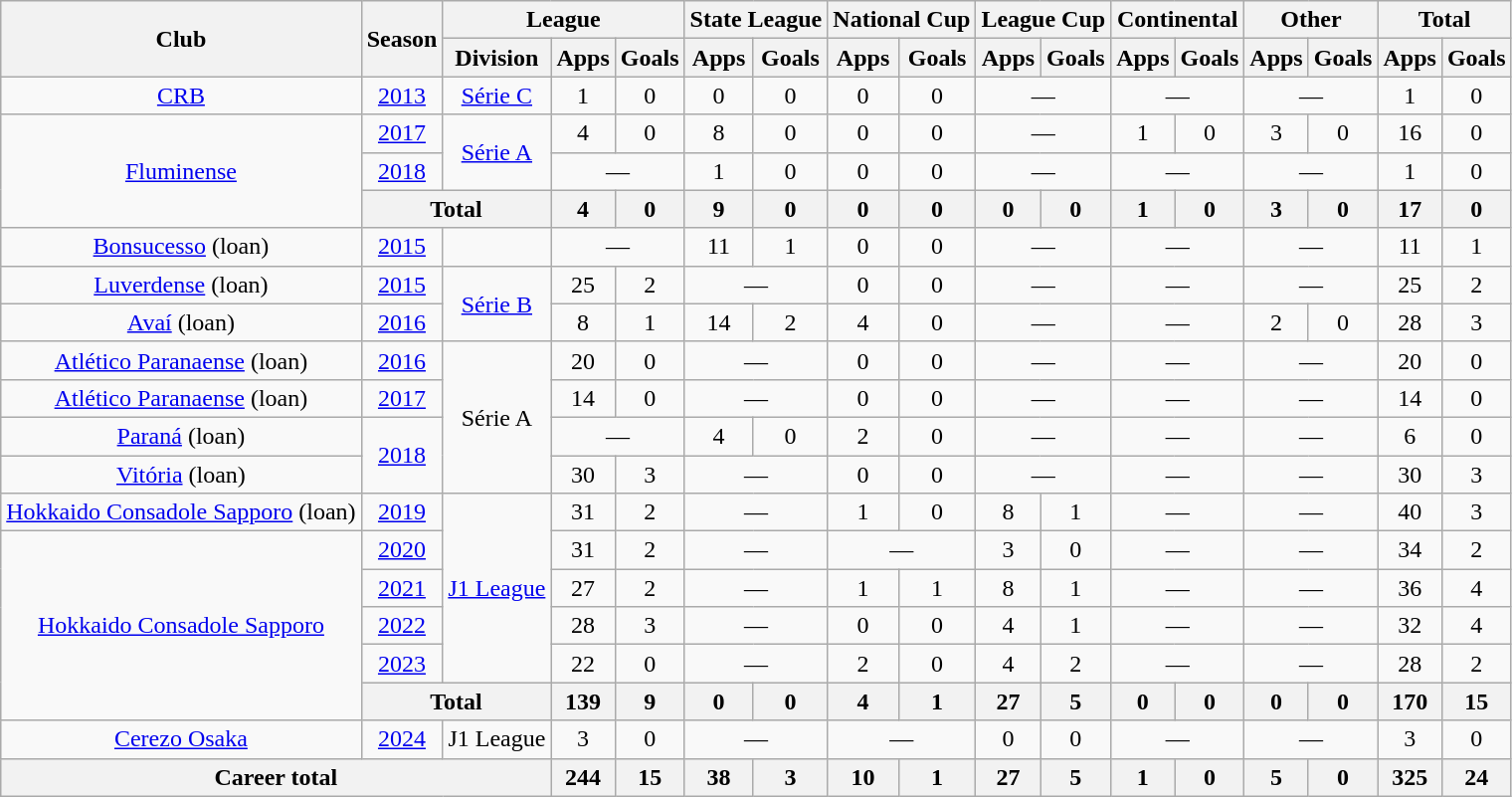<table class="wikitable" style="text-align: center">
<tr>
<th rowspan="2">Club</th>
<th rowspan="2">Season</th>
<th colspan="3">League</th>
<th colspan="2">State League</th>
<th colspan="2">National Cup</th>
<th colspan="2">League Cup</th>
<th colspan="2">Continental</th>
<th colspan="2">Other</th>
<th colspan="2">Total</th>
</tr>
<tr>
<th>Division</th>
<th>Apps</th>
<th>Goals</th>
<th>Apps</th>
<th>Goals</th>
<th>Apps</th>
<th>Goals</th>
<th>Apps</th>
<th>Goals</th>
<th>Apps</th>
<th>Goals</th>
<th>Apps</th>
<th>Goals</th>
<th>Apps</th>
<th>Goals</th>
</tr>
<tr>
<td><a href='#'>CRB</a></td>
<td><a href='#'>2013</a></td>
<td><a href='#'>Série C</a></td>
<td>1</td>
<td>0</td>
<td>0</td>
<td>0</td>
<td>0</td>
<td>0</td>
<td colspan="2">—</td>
<td colspan="2">—</td>
<td colspan="2">—</td>
<td>1</td>
<td>0</td>
</tr>
<tr>
<td rowspan=3><a href='#'>Fluminense</a></td>
<td><a href='#'>2017</a></td>
<td rowspan=2><a href='#'>Série A</a></td>
<td>4</td>
<td>0</td>
<td>8</td>
<td>0</td>
<td>0</td>
<td>0</td>
<td colspan="2">—</td>
<td>1</td>
<td>0</td>
<td>3</td>
<td>0</td>
<td>16</td>
<td>0</td>
</tr>
<tr>
<td><a href='#'>2018</a></td>
<td colspan="2">—</td>
<td>1</td>
<td>0</td>
<td>0</td>
<td>0</td>
<td colspan="2">—</td>
<td colspan="2">—</td>
<td colspan="2">—</td>
<td>1</td>
<td>0</td>
</tr>
<tr>
<th colspan=2>Total</th>
<th>4</th>
<th>0</th>
<th>9</th>
<th>0</th>
<th>0</th>
<th>0</th>
<th>0</th>
<th>0</th>
<th>1</th>
<th>0</th>
<th>3</th>
<th>0</th>
<th>17</th>
<th>0</th>
</tr>
<tr>
<td><a href='#'>Bonsucesso</a> (loan)</td>
<td><a href='#'>2015</a></td>
<td></td>
<td colspan="2">—</td>
<td>11</td>
<td>1</td>
<td>0</td>
<td>0</td>
<td colspan="2">—</td>
<td colspan="2">—</td>
<td colspan="2">—</td>
<td>11</td>
<td>1</td>
</tr>
<tr>
<td><a href='#'>Luverdense</a> (loan)</td>
<td><a href='#'>2015</a></td>
<td rowspan=2><a href='#'>Série B</a></td>
<td>25</td>
<td>2</td>
<td colspan="2">—</td>
<td>0</td>
<td>0</td>
<td colspan="2">—</td>
<td colspan="2">—</td>
<td colspan="2">—</td>
<td>25</td>
<td>2</td>
</tr>
<tr>
<td><a href='#'>Avaí</a> (loan)</td>
<td><a href='#'>2016</a></td>
<td>8</td>
<td>1</td>
<td>14</td>
<td>2</td>
<td>4</td>
<td>0</td>
<td colspan="2">—</td>
<td colspan="2">—</td>
<td>2</td>
<td>0</td>
<td>28</td>
<td>3</td>
</tr>
<tr>
<td><a href='#'>Atlético Paranaense</a> (loan)</td>
<td><a href='#'>2016</a></td>
<td rowspan=4>Série A</td>
<td>20</td>
<td>0</td>
<td colspan="2">—</td>
<td>0</td>
<td>0</td>
<td colspan="2">—</td>
<td colspan="2">—</td>
<td colspan="2">—</td>
<td>20</td>
<td>0</td>
</tr>
<tr>
<td><a href='#'>Atlético Paranaense</a> (loan)</td>
<td><a href='#'>2017</a></td>
<td>14</td>
<td>0</td>
<td colspan="2">—</td>
<td>0</td>
<td>0</td>
<td colspan="2">—</td>
<td colspan="2">—</td>
<td colspan="2">—</td>
<td>14</td>
<td>0</td>
</tr>
<tr>
<td><a href='#'>Paraná</a> (loan)</td>
<td rowspan=2><a href='#'>2018</a></td>
<td colspan="2">—</td>
<td>4</td>
<td>0</td>
<td>2</td>
<td>0</td>
<td colspan="2">—</td>
<td colspan="2">—</td>
<td colspan="2">—</td>
<td>6</td>
<td>0</td>
</tr>
<tr>
<td><a href='#'>Vitória</a> (loan)</td>
<td>30</td>
<td>3</td>
<td colspan="2">—</td>
<td>0</td>
<td>0</td>
<td colspan="2">—</td>
<td colspan="2">—</td>
<td colspan="2">—</td>
<td>30</td>
<td>3</td>
</tr>
<tr>
<td><a href='#'>Hokkaido Consadole Sapporo</a> (loan)</td>
<td><a href='#'>2019</a></td>
<td rowspan=5><a href='#'>J1 League</a></td>
<td>31</td>
<td>2</td>
<td colspan="2">—</td>
<td>1</td>
<td>0</td>
<td>8</td>
<td>1</td>
<td colspan="2">—</td>
<td colspan="2">—</td>
<td>40</td>
<td>3</td>
</tr>
<tr>
<td rowspan=5><a href='#'>Hokkaido Consadole Sapporo</a></td>
<td><a href='#'>2020</a></td>
<td>31</td>
<td>2</td>
<td colspan="2">—</td>
<td colspan="2">—</td>
<td>3</td>
<td>0</td>
<td colspan="2">—</td>
<td colspan="2">—</td>
<td>34</td>
<td>2</td>
</tr>
<tr>
<td><a href='#'>2021</a></td>
<td>27</td>
<td>2</td>
<td colspan="2">—</td>
<td>1</td>
<td>1</td>
<td>8</td>
<td>1</td>
<td colspan="2">—</td>
<td colspan="2">—</td>
<td>36</td>
<td>4</td>
</tr>
<tr>
<td><a href='#'>2022</a></td>
<td>28</td>
<td>3</td>
<td colspan="2">—</td>
<td>0</td>
<td>0</td>
<td>4</td>
<td>1</td>
<td colspan="2">—</td>
<td colspan="2">—</td>
<td>32</td>
<td>4</td>
</tr>
<tr>
<td><a href='#'>2023</a></td>
<td>22</td>
<td>0</td>
<td colspan="2">—</td>
<td>2</td>
<td>0</td>
<td>4</td>
<td>2</td>
<td colspan="2">—</td>
<td colspan="2">—</td>
<td>28</td>
<td>2</td>
</tr>
<tr>
<th colspan=2>Total</th>
<th>139</th>
<th>9</th>
<th>0</th>
<th>0</th>
<th>4</th>
<th>1</th>
<th>27</th>
<th>5</th>
<th>0</th>
<th>0</th>
<th>0</th>
<th>0</th>
<th>170</th>
<th>15</th>
</tr>
<tr>
<td><a href='#'>Cerezo Osaka</a></td>
<td><a href='#'>2024</a></td>
<td>J1 League</td>
<td>3</td>
<td>0</td>
<td colspan="2">—</td>
<td colspan="2">—</td>
<td>0</td>
<td>0</td>
<td colspan="2">—</td>
<td colspan="2">—</td>
<td>3</td>
<td>0</td>
</tr>
<tr>
<th colspan="3"><strong>Career total</strong></th>
<th>244</th>
<th>15</th>
<th>38</th>
<th>3</th>
<th>10</th>
<th>1</th>
<th>27</th>
<th>5</th>
<th>1</th>
<th>0</th>
<th>5</th>
<th>0</th>
<th>325</th>
<th>24</th>
</tr>
</table>
